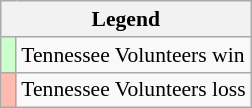<table class="wikitable" style="font-size:90%">
<tr>
<th colspan="2">Legend</th>
</tr>
<tr>
<td bgcolor="#ccffcc"> </td>
<td>Tennessee Volunteers win</td>
</tr>
<tr>
<td bgcolor="#ffbbb"> </td>
<td>Tennessee Volunteers loss</td>
</tr>
</table>
